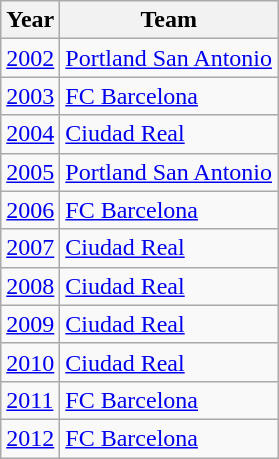<table class="wikitable">
<tr>
<th scope="col">Year</th>
<th scope="col">Team</th>
</tr>
<tr>
<td><a href='#'>2002</a></td>
<td><a href='#'>Portland San Antonio</a></td>
</tr>
<tr>
<td><a href='#'>2003</a></td>
<td><a href='#'>FC Barcelona</a></td>
</tr>
<tr>
<td><a href='#'>2004</a></td>
<td><a href='#'>Ciudad Real</a></td>
</tr>
<tr>
<td><a href='#'>2005</a></td>
<td><a href='#'>Portland San Antonio</a></td>
</tr>
<tr>
<td><a href='#'>2006</a></td>
<td><a href='#'>FC Barcelona</a></td>
</tr>
<tr>
<td><a href='#'>2007</a></td>
<td><a href='#'>Ciudad Real</a></td>
</tr>
<tr>
<td><a href='#'>2008</a></td>
<td><a href='#'>Ciudad Real</a></td>
</tr>
<tr>
<td><a href='#'>2009</a></td>
<td><a href='#'>Ciudad Real</a></td>
</tr>
<tr>
<td><a href='#'>2010</a></td>
<td><a href='#'>Ciudad Real</a></td>
</tr>
<tr>
<td><a href='#'>2011</a></td>
<td><a href='#'>FC Barcelona</a></td>
</tr>
<tr>
<td><a href='#'>2012</a></td>
<td><a href='#'>FC Barcelona</a></td>
</tr>
</table>
